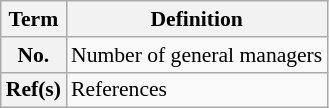<table class="wikitable" style="font-size:90%;">
<tr>
<th scope="col">Term</th>
<th scope="col">Definition</th>
</tr>
<tr>
<th scope="row">No.</th>
<td>Number of general managers</td>
</tr>
<tr>
<th scope="row">Ref(s)</th>
<td>References<br></td>
</tr>
</table>
